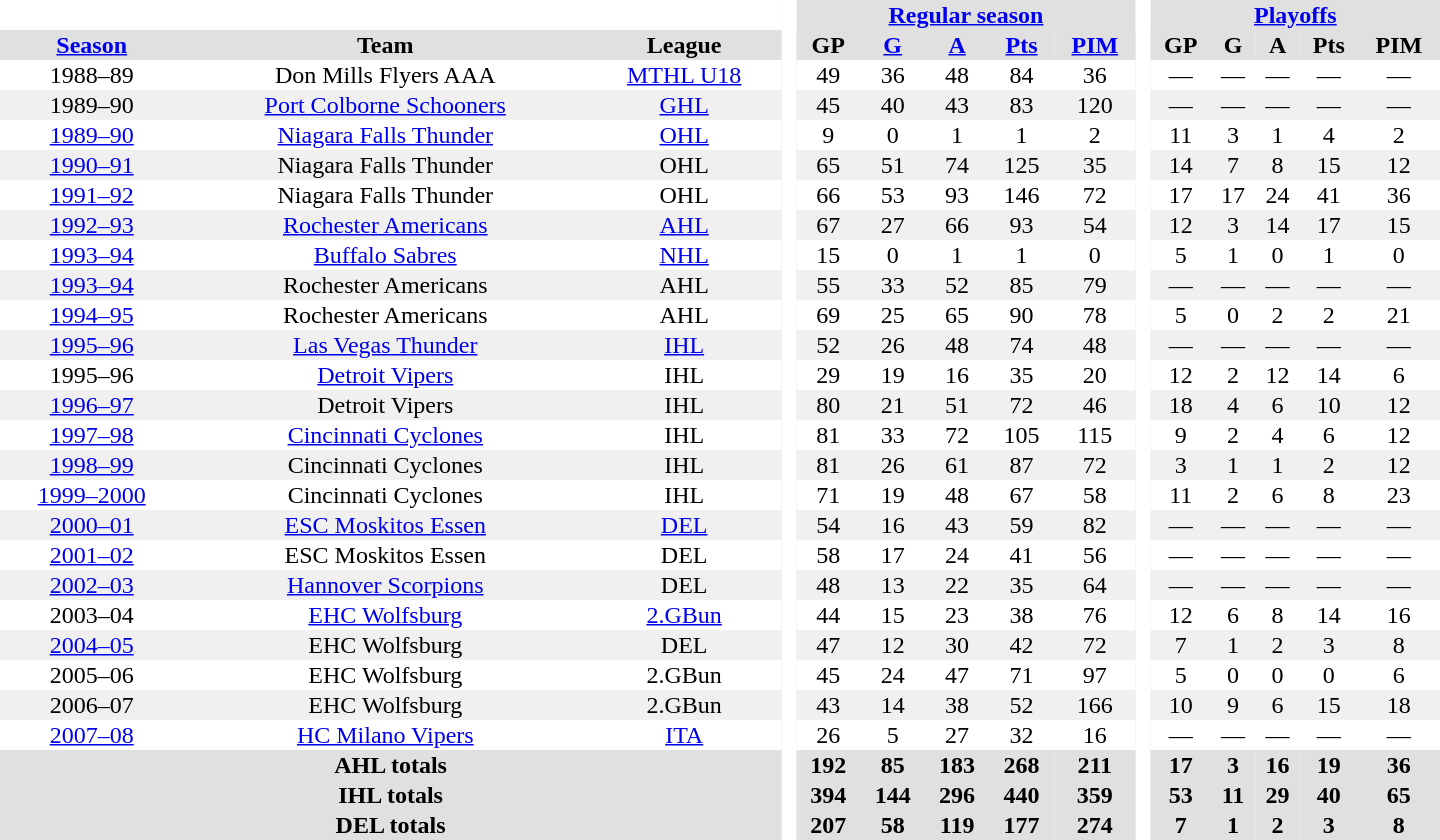<table border="0" cellpadding="1" cellspacing="0" style="text-align:center; width:60em">
<tr bgcolor="#e0e0e0">
<th colspan="3" bgcolor="#ffffff"> </th>
<th rowspan="99" bgcolor="#ffffff"> </th>
<th colspan="5"><a href='#'>Regular season</a></th>
<th rowspan="99" bgcolor="#ffffff"> </th>
<th colspan="5"><a href='#'>Playoffs</a></th>
</tr>
<tr bgcolor="#e0e0e0">
<th><a href='#'>Season</a></th>
<th>Team</th>
<th>League</th>
<th>GP</th>
<th><a href='#'>G</a></th>
<th><a href='#'>A</a></th>
<th><a href='#'>Pts</a></th>
<th><a href='#'>PIM</a></th>
<th>GP</th>
<th>G</th>
<th>A</th>
<th>Pts</th>
<th>PIM</th>
</tr>
<tr>
<td>1988–89</td>
<td>Don Mills Flyers AAA</td>
<td><a href='#'>MTHL U18</a></td>
<td>49</td>
<td>36</td>
<td>48</td>
<td>84</td>
<td>36</td>
<td>—</td>
<td>—</td>
<td>—</td>
<td>—</td>
<td>—</td>
</tr>
<tr bgcolor="#f0f0f0">
<td>1989–90</td>
<td><a href='#'>Port Colborne Schooners</a></td>
<td><a href='#'>GHL</a></td>
<td>45</td>
<td>40</td>
<td>43</td>
<td>83</td>
<td>120</td>
<td>—</td>
<td>—</td>
<td>—</td>
<td>—</td>
<td>—</td>
</tr>
<tr>
<td><a href='#'>1989–90</a></td>
<td><a href='#'>Niagara Falls Thunder</a></td>
<td><a href='#'>OHL</a></td>
<td>9</td>
<td>0</td>
<td>1</td>
<td>1</td>
<td>2</td>
<td>11</td>
<td>3</td>
<td>1</td>
<td>4</td>
<td>2</td>
</tr>
<tr bgcolor="#f0f0f0">
<td><a href='#'>1990–91</a></td>
<td>Niagara Falls Thunder</td>
<td>OHL</td>
<td>65</td>
<td>51</td>
<td>74</td>
<td>125</td>
<td>35</td>
<td>14</td>
<td>7</td>
<td>8</td>
<td>15</td>
<td>12</td>
</tr>
<tr>
<td><a href='#'>1991–92</a></td>
<td>Niagara Falls Thunder</td>
<td>OHL</td>
<td>66</td>
<td>53</td>
<td>93</td>
<td>146</td>
<td>72</td>
<td>17</td>
<td>17</td>
<td>24</td>
<td>41</td>
<td>36</td>
</tr>
<tr bgcolor="#f0f0f0">
<td><a href='#'>1992–93</a></td>
<td><a href='#'>Rochester Americans</a></td>
<td><a href='#'>AHL</a></td>
<td>67</td>
<td>27</td>
<td>66</td>
<td>93</td>
<td>54</td>
<td>12</td>
<td>3</td>
<td>14</td>
<td>17</td>
<td>15</td>
</tr>
<tr>
<td><a href='#'>1993–94</a></td>
<td><a href='#'>Buffalo Sabres</a></td>
<td><a href='#'>NHL</a></td>
<td>15</td>
<td>0</td>
<td>1</td>
<td>1</td>
<td>0</td>
<td>5</td>
<td>1</td>
<td>0</td>
<td>1</td>
<td>0</td>
</tr>
<tr bgcolor="#f0f0f0">
<td><a href='#'>1993–94</a></td>
<td>Rochester Americans</td>
<td>AHL</td>
<td>55</td>
<td>33</td>
<td>52</td>
<td>85</td>
<td>79</td>
<td>—</td>
<td>—</td>
<td>—</td>
<td>—</td>
<td>—</td>
</tr>
<tr>
<td><a href='#'>1994–95</a></td>
<td>Rochester Americans</td>
<td>AHL</td>
<td>69</td>
<td>25</td>
<td>65</td>
<td>90</td>
<td>78</td>
<td>5</td>
<td>0</td>
<td>2</td>
<td>2</td>
<td>21</td>
</tr>
<tr bgcolor="#f0f0f0">
<td><a href='#'>1995–96</a></td>
<td><a href='#'>Las Vegas Thunder</a></td>
<td><a href='#'>IHL</a></td>
<td>52</td>
<td>26</td>
<td>48</td>
<td>74</td>
<td>48</td>
<td>—</td>
<td>—</td>
<td>—</td>
<td>—</td>
<td>—</td>
</tr>
<tr>
<td>1995–96</td>
<td><a href='#'>Detroit Vipers</a></td>
<td>IHL</td>
<td>29</td>
<td>19</td>
<td>16</td>
<td>35</td>
<td>20</td>
<td>12</td>
<td>2</td>
<td>12</td>
<td>14</td>
<td>6</td>
</tr>
<tr bgcolor="#f0f0f0">
<td><a href='#'>1996–97</a></td>
<td>Detroit Vipers</td>
<td>IHL</td>
<td>80</td>
<td>21</td>
<td>51</td>
<td>72</td>
<td>46</td>
<td>18</td>
<td>4</td>
<td>6</td>
<td>10</td>
<td>12</td>
</tr>
<tr>
<td><a href='#'>1997–98</a></td>
<td><a href='#'>Cincinnati Cyclones</a></td>
<td>IHL</td>
<td>81</td>
<td>33</td>
<td>72</td>
<td>105</td>
<td>115</td>
<td>9</td>
<td>2</td>
<td>4</td>
<td>6</td>
<td>12</td>
</tr>
<tr bgcolor="#f0f0f0">
<td><a href='#'>1998–99</a></td>
<td>Cincinnati Cyclones</td>
<td>IHL</td>
<td>81</td>
<td>26</td>
<td>61</td>
<td>87</td>
<td>72</td>
<td>3</td>
<td>1</td>
<td>1</td>
<td>2</td>
<td>12</td>
</tr>
<tr>
<td><a href='#'>1999–2000</a></td>
<td>Cincinnati Cyclones</td>
<td>IHL</td>
<td>71</td>
<td>19</td>
<td>48</td>
<td>67</td>
<td>58</td>
<td>11</td>
<td>2</td>
<td>6</td>
<td>8</td>
<td>23</td>
</tr>
<tr bgcolor="#f0f0f0">
<td><a href='#'>2000–01</a></td>
<td><a href='#'>ESC Moskitos Essen</a></td>
<td><a href='#'>DEL</a></td>
<td>54</td>
<td>16</td>
<td>43</td>
<td>59</td>
<td>82</td>
<td>—</td>
<td>—</td>
<td>—</td>
<td>—</td>
<td>—</td>
</tr>
<tr>
<td><a href='#'>2001–02</a></td>
<td>ESC Moskitos Essen</td>
<td>DEL</td>
<td>58</td>
<td>17</td>
<td>24</td>
<td>41</td>
<td>56</td>
<td>—</td>
<td>—</td>
<td>—</td>
<td>—</td>
<td>—</td>
</tr>
<tr bgcolor="#f0f0f0">
<td><a href='#'>2002–03</a></td>
<td><a href='#'>Hannover Scorpions</a></td>
<td>DEL</td>
<td>48</td>
<td>13</td>
<td>22</td>
<td>35</td>
<td>64</td>
<td>—</td>
<td>—</td>
<td>—</td>
<td>—</td>
<td>—</td>
</tr>
<tr>
<td>2003–04</td>
<td><a href='#'>EHC Wolfsburg</a></td>
<td><a href='#'>2.GBun</a></td>
<td>44</td>
<td>15</td>
<td>23</td>
<td>38</td>
<td>76</td>
<td>12</td>
<td>6</td>
<td>8</td>
<td>14</td>
<td>16</td>
</tr>
<tr bgcolor="#f0f0f0">
<td><a href='#'>2004–05</a></td>
<td>EHC Wolfsburg</td>
<td>DEL</td>
<td>47</td>
<td>12</td>
<td>30</td>
<td>42</td>
<td>72</td>
<td>7</td>
<td>1</td>
<td>2</td>
<td>3</td>
<td>8</td>
</tr>
<tr>
<td>2005–06</td>
<td>EHC Wolfsburg</td>
<td>2.GBun</td>
<td>45</td>
<td>24</td>
<td>47</td>
<td>71</td>
<td>97</td>
<td>5</td>
<td>0</td>
<td>0</td>
<td>0</td>
<td>6</td>
</tr>
<tr bgcolor="#f0f0f0">
<td>2006–07</td>
<td>EHC Wolfsburg</td>
<td>2.GBun</td>
<td>43</td>
<td>14</td>
<td>38</td>
<td>52</td>
<td>166</td>
<td>10</td>
<td>9</td>
<td>6</td>
<td>15</td>
<td>18</td>
</tr>
<tr>
<td><a href='#'>2007–08</a></td>
<td><a href='#'>HC Milano Vipers</a></td>
<td><a href='#'>ITA</a></td>
<td>26</td>
<td>5</td>
<td>27</td>
<td>32</td>
<td>16</td>
<td>—</td>
<td>—</td>
<td>—</td>
<td>—</td>
<td>—</td>
</tr>
<tr bgcolor="#e0e0e0">
<th colspan="3">AHL totals</th>
<th>192</th>
<th>85</th>
<th>183</th>
<th>268</th>
<th>211</th>
<th>17</th>
<th>3</th>
<th>16</th>
<th>19</th>
<th>36</th>
</tr>
<tr bgcolor="#e0e0e0">
<th colspan="3">IHL totals</th>
<th>394</th>
<th>144</th>
<th>296</th>
<th>440</th>
<th>359</th>
<th>53</th>
<th>11</th>
<th>29</th>
<th>40</th>
<th>65</th>
</tr>
<tr bgcolor="#e0e0e0">
<th colspan="3">DEL totals</th>
<th>207</th>
<th>58</th>
<th>119</th>
<th>177</th>
<th>274</th>
<th>7</th>
<th>1</th>
<th>2</th>
<th>3</th>
<th>8</th>
</tr>
</table>
